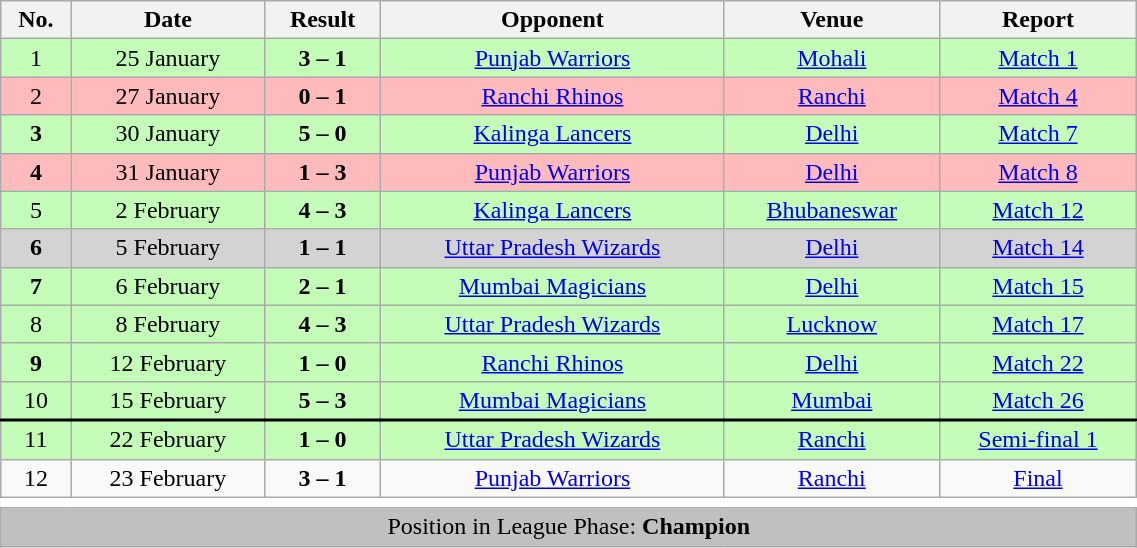<table class=wikitable style="width:60%;text-align:center; border:none">
<tr>
<th>No.</th>
<th>Date</th>
<th>Result</th>
<th>Opponent</th>
<th>Venue</th>
<th>Report</th>
</tr>
<tr style="background:#c3fdb8;">
<td>1</td>
<td>25 January</td>
<td><strong>3 – 1</strong></td>
<td><a href='#'>Punjab Warriors</a></td>
<td><a href='#'>Mohali</a></td>
<td><a href='#'>Match 1</a></td>
</tr>
<tr style="background:#fbb;">
<td>2</td>
<td>27 January</td>
<td><strong>0 – 1</strong></td>
<td><a href='#'>Ranchi Rhinos</a></td>
<td><a href='#'>Ranchi</a></td>
<td><a href='#'>Match 4</a></td>
</tr>
<tr style="background:#c3fdb8;">
<td><strong>3</strong></td>
<td>30 January</td>
<td><strong>5 – 0</strong></td>
<td><a href='#'>Kalinga Lancers</a></td>
<td><a href='#'>Delhi</a></td>
<td><a href='#'>Match 7</a></td>
</tr>
<tr style="background:#fbb;">
<td><strong>4</strong></td>
<td>31 January</td>
<td><strong>1 – 3</strong></td>
<td><a href='#'>Punjab Warriors</a></td>
<td><a href='#'>Delhi</a></td>
<td><a href='#'>Match 8</a></td>
</tr>
<tr style="background:#c3fdb8;">
<td>5</td>
<td>2 February</td>
<td><strong>4 – 3</strong></td>
<td><a href='#'>Kalinga Lancers</a></td>
<td><a href='#'>Bhubaneswar</a></td>
<td><a href='#'>Match 12</a></td>
</tr>
<tr style="background:#d3d3d3;">
<td><strong>6</strong></td>
<td>5 February</td>
<td><strong>1 – 1</strong></td>
<td><a href='#'>Uttar Pradesh Wizards</a></td>
<td><a href='#'>Delhi</a></td>
<td><a href='#'>Match 14</a></td>
</tr>
<tr style="background:#c3fdb8;">
<td><strong>7</strong></td>
<td>6 February</td>
<td><strong>2 – 1</strong></td>
<td><a href='#'>Mumbai Magicians</a></td>
<td><a href='#'>Delhi</a></td>
<td><a href='#'>Match 15</a></td>
</tr>
<tr style="background:#c3fdb8;">
<td>8</td>
<td>8 February</td>
<td><strong>4 – 3</strong></td>
<td><a href='#'>Uttar Pradesh Wizards</a></td>
<td><a href='#'>Lucknow</a></td>
<td><a href='#'>Match 17</a></td>
</tr>
<tr style="background:#c3fdb8;">
<td><strong>9</strong></td>
<td>12 February</td>
<td><strong>1 – 0</strong></td>
<td><a href='#'>Ranchi Rhinos</a></td>
<td><a href='#'>Delhi</a></td>
<td><a href='#'>Match 22</a></td>
</tr>
<tr style="background:#c3fdb8;">
<td>10</td>
<td>15 February</td>
<td><strong>5 – 3</strong></td>
<td><a href='#'>Mumbai Magicians</a></td>
<td><a href='#'>Mumbai</a></td>
<td><a href='#'>Match 26</a></td>
</tr>
<tr style="border-top:2px solid black;background:#c3fdb8;">
<td>11</td>
<td>22 February</td>
<td><strong>1 – 0</strong></td>
<td><a href='#'>Uttar Pradesh Wizards</a></td>
<td><a href='#'>Ranchi</a></td>
<td><a href='#'>Semi-final 1</a></td>
</tr>
<tr>
<td>12</td>
<td>23 February</td>
<td><strong>3 – 1</strong></td>
<td><a href='#'>Punjab Warriors</a></td>
<td><a href='#'>Ranchi</a></td>
<td><a href='#'>Final</a></td>
</tr>
<tr>
<td colspan="6" style="background:#ffffff; border:none"></td>
</tr>
<tr style="background:silver;">
<td colspan="6">Position in League Phase: <strong>Champion</strong></td>
</tr>
</table>
